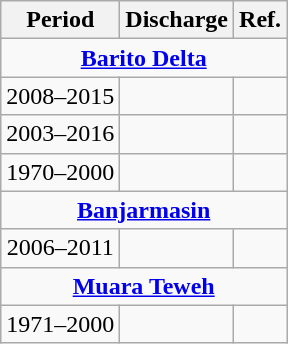<table class="wikitable" style="text-align:center;">
<tr>
<th>Period</th>
<th>Discharge</th>
<th>Ref.</th>
</tr>
<tr>
<td colspan="3"><strong><a href='#'>Barito Delta</a></strong><br></td>
</tr>
<tr>
<td>2008–2015</td>
<td></td>
<td></td>
</tr>
<tr>
<td>2003–2016</td>
<td></td>
<td></td>
</tr>
<tr>
<td>1970–2000</td>
<td></td>
<td></td>
</tr>
<tr>
<td colspan="3"><strong><a href='#'>Banjarmasin</a></strong><br></td>
</tr>
<tr>
<td>2006–2011</td>
<td></td>
<td></td>
</tr>
<tr>
<td colspan="3"><strong><a href='#'>Muara Teweh</a></strong><br></td>
</tr>
<tr>
<td>1971–2000</td>
<td></td>
<td></td>
</tr>
</table>
